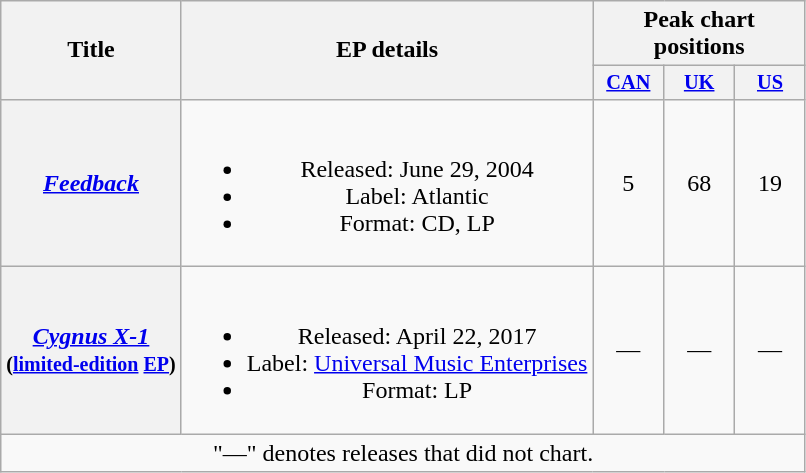<table class="wikitable plainrowheaders" style="text-align:center;">
<tr>
<th rowspan="2">Title</th>
<th rowspan="2">EP details</th>
<th colspan="3">Peak chart positions</th>
</tr>
<tr>
<th style="width:3em;font-size:85%"><a href='#'>CAN</a><br></th>
<th style="width:3em;font-size:85%"><a href='#'>UK</a><br></th>
<th style="width:3em;font-size:85%"><a href='#'>US</a><br></th>
</tr>
<tr>
<th scope="row"><em><a href='#'>Feedback</a></em></th>
<td><br><ul><li>Released: June 29, 2004</li><li>Label: Atlantic</li><li>Format: CD, LP</li></ul></td>
<td>5</td>
<td>68</td>
<td>19</td>
</tr>
<tr>
<th scope="row"><em><a href='#'>Cygnus X-1</a></em><br><small>(<a href='#'>limited-edition</a> <a href='#'>EP</a>)</small></th>
<td><br><ul><li>Released: April 22, 2017</li><li>Label: <a href='#'>Universal Music Enterprises</a></li><li>Format: LP</li></ul></td>
<td>—</td>
<td>—</td>
<td>—</td>
</tr>
<tr>
<td colspan="11" font-size:85%;">"—" denotes releases that did not chart.</td>
</tr>
</table>
